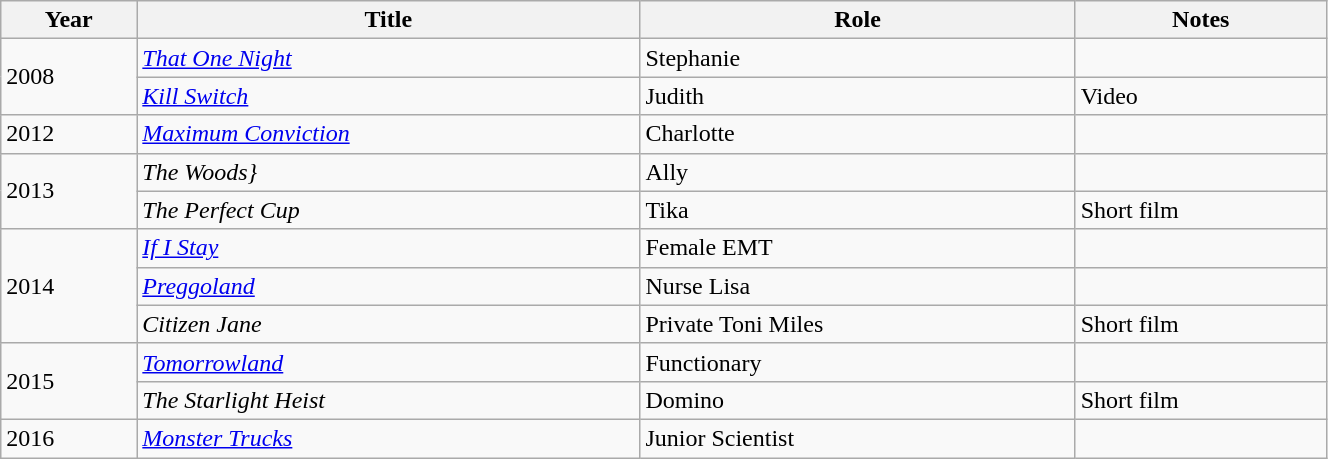<table class="wikitable sortable" width=70%>
<tr>
<th>Year</th>
<th>Title</th>
<th>Role</th>
<th class="unsortable">Notes</th>
</tr>
<tr>
<td rowspan=2>2008</td>
<td><em><a href='#'>That One Night</a></em></td>
<td>Stephanie</td>
<td></td>
</tr>
<tr>
<td><em><a href='#'>Kill Switch</a></em></td>
<td>Judith</td>
<td>Video</td>
</tr>
<tr>
<td>2012</td>
<td><em><a href='#'>Maximum Conviction</a></em></td>
<td>Charlotte</td>
<td></td>
</tr>
<tr>
<td rowspan=2>2013</td>
<td data-sort-value="Woods, The"><em>The Woods}</em></td>
<td>Ally</td>
<td></td>
</tr>
<tr>
<td data-sort-value="Perfect Cup, The"><em>The Perfect Cup</em></td>
<td>Tika</td>
<td>Short film</td>
</tr>
<tr>
<td rowspan=3>2014</td>
<td><em><a href='#'>If I Stay</a></em></td>
<td>Female EMT</td>
<td></td>
</tr>
<tr>
<td><em><a href='#'>Preggoland</a></em></td>
<td>Nurse Lisa</td>
<td></td>
</tr>
<tr>
<td><em>Citizen Jane</em></td>
<td>Private Toni Miles</td>
<td>Short film</td>
</tr>
<tr>
<td rowspan=2>2015</td>
<td><em><a href='#'>Tomorrowland</a></em></td>
<td>Functionary</td>
<td></td>
</tr>
<tr>
<td data-sort-value="Starlight Heist, The"><em>The Starlight Heist</em></td>
<td>Domino</td>
<td>Short film</td>
</tr>
<tr>
<td>2016</td>
<td><em><a href='#'>Monster Trucks</a></em></td>
<td>Junior Scientist</td>
<td></td>
</tr>
</table>
